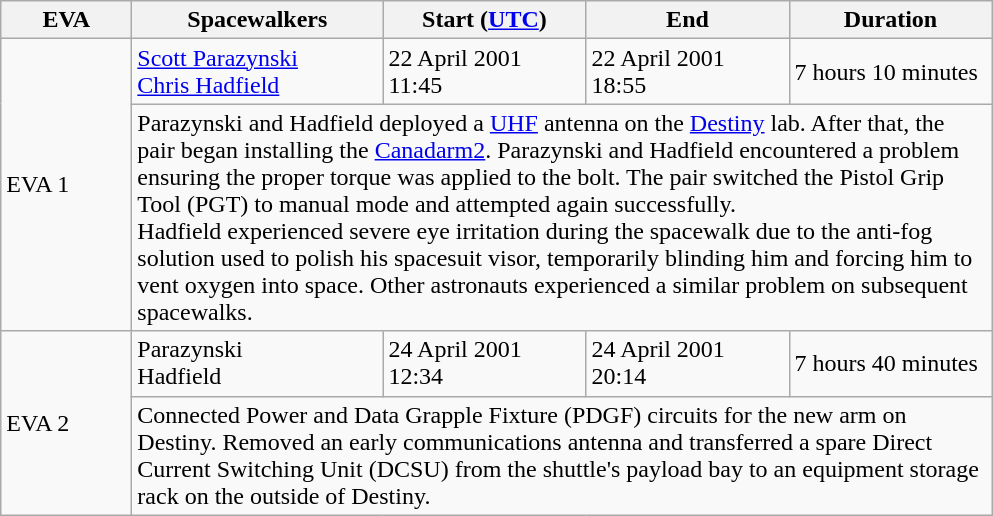<table class="wikitable">
<tr>
<th style="width: 5em;">EVA</th>
<th style="width:10em;">Spacewalkers</th>
<th style="width: 8em;">Start (<a href='#'>UTC</a>)</th>
<th style="width: 8em;">End</th>
<th style="width: 8em;">Duration</th>
</tr>
<tr>
<td rowspan="2">EVA 1</td>
<td><a href='#'>Scott Parazynski</a> <br> <a href='#'>Chris Hadfield</a></td>
<td>22 April 2001 <br> 11:45</td>
<td>22 April 2001 <br> 18:55</td>
<td>7 hours 10 minutes</td>
</tr>
<tr>
<td colspan="4">Parazynski and Hadfield deployed a <a href='#'>UHF</a> antenna on the <a href='#'>Destiny</a> lab. After that, the pair began installing the <a href='#'>Canadarm2</a>. Parazynski and Hadfield encountered a problem ensuring the proper torque was applied to the bolt. The pair switched the Pistol Grip Tool (PGT) to manual mode and attempted again successfully.<br>Hadfield experienced severe eye irritation during the spacewalk due to the anti-fog solution used to polish his spacesuit visor, temporarily blinding him and forcing him to vent oxygen into space. Other astronauts experienced a similar problem on subsequent spacewalks.</td>
</tr>
<tr>
<td rowspan="2">EVA 2</td>
<td>Parazynski <br> Hadfield</td>
<td>24 April 2001 <br> 12:34</td>
<td>24 April 2001 <br> 20:14</td>
<td>7 hours 40 minutes</td>
</tr>
<tr>
<td colspan="4">Connected Power and Data Grapple Fixture (PDGF) circuits for the new arm on Destiny. Removed an early communications antenna and transferred a spare Direct Current Switching Unit (DCSU) from the shuttle's payload bay to an equipment storage rack on the outside of Destiny.</td>
</tr>
</table>
